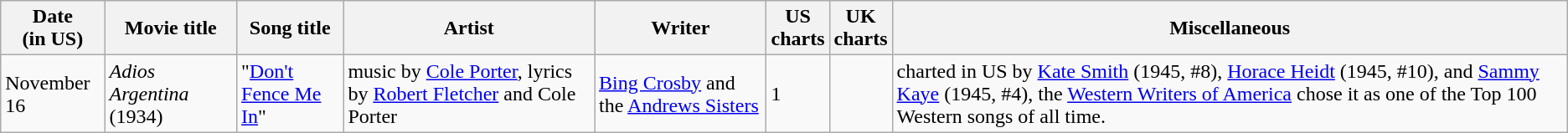<table class="wikitable sortable">
<tr>
<th>Date<br>(in US)</th>
<th>Movie title</th>
<th>Song title</th>
<th>Artist</th>
<th>Writer</th>
<th>US <br>charts</th>
<th>UK<br>charts</th>
<th>Miscellaneous</th>
</tr>
<tr>
<td>November 16</td>
<td><em>Adios Argentina</em> (1934)</td>
<td>"<a href='#'>Don't Fence Me In</a>"</td>
<td>music by <a href='#'>Cole Porter</a>, lyrics by <a href='#'>Robert Fletcher</a> and Cole Porter</td>
<td><a href='#'>Bing Crosby</a> and the <a href='#'>Andrews Sisters</a></td>
<td>1</td>
<td></td>
<td>charted in US by <a href='#'>Kate Smith</a> (1945, #8), <a href='#'>Horace Heidt</a> (1945, #10), and <a href='#'>Sammy Kaye</a> (1945, #4), the <a href='#'>Western Writers of America</a> chose it as one of the Top 100 Western songs of all time.</td>
</tr>
</table>
